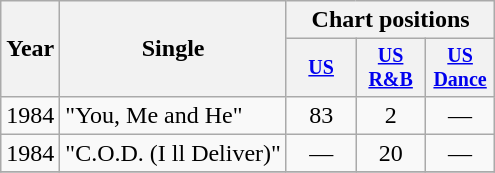<table class="wikitable" style="text-align:center;">
<tr>
<th rowspan="2">Year</th>
<th rowspan="2">Single</th>
<th colspan="3">Chart positions</th>
</tr>
<tr style="font-size:smaller;">
<th width="40"><a href='#'>US</a></th>
<th width="40"><a href='#'>US<br>R&B</a></th>
<th width="40"><a href='#'>US<br>Dance</a></th>
</tr>
<tr>
<td rowspan="1">1984</td>
<td align="left">"You, Me and He"</td>
<td>83</td>
<td>2</td>
<td>—</td>
</tr>
<tr>
<td rowspan="1">1984</td>
<td align="left">"C.O.D. (I ll Deliver)"</td>
<td>—</td>
<td>20</td>
<td>—</td>
</tr>
<tr>
</tr>
</table>
